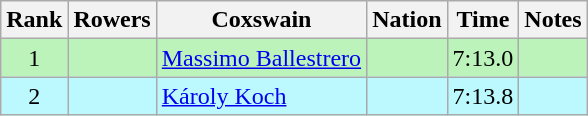<table class="wikitable sortable" style="text-align:center">
<tr>
<th>Rank</th>
<th>Rowers</th>
<th>Coxswain</th>
<th>Nation</th>
<th>Time</th>
<th>Notes</th>
</tr>
<tr bgcolor=bbf3bb>
<td>1</td>
<td align=left></td>
<td align=left><a href='#'>Massimo Ballestrero</a></td>
<td align=left></td>
<td>7:13.0</td>
<td></td>
</tr>
<tr bgcolor=bbf9ff>
<td>2</td>
<td align=left></td>
<td align=left><a href='#'>Károly Koch</a></td>
<td align=left></td>
<td>7:13.8</td>
<td></td>
</tr>
</table>
